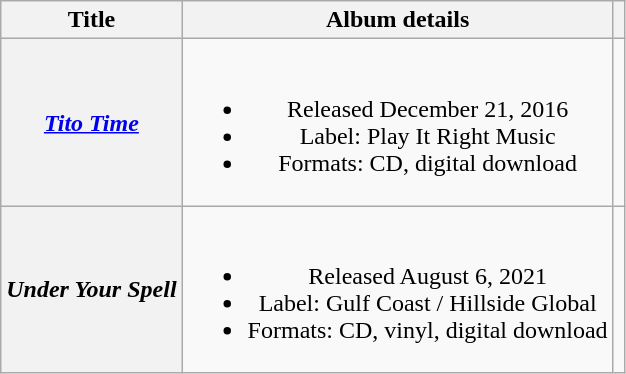<table class="wikitable plainrowheaders" style="text-align:center;">
<tr>
<th scope="col">Title</th>
<th scope="col">Album details</th>
<th></th>
</tr>
<tr>
<th scope="row"><em><a href='#'>Tito Time</a></em></th>
<td><br><ul><li>Released December 21, 2016</li><li>Label: Play It Right Music</li><li>Formats: CD, digital download</li></ul></td>
<td></td>
</tr>
<tr>
<th scope="row"><em>Under Your Spell</em></th>
<td><br><ul><li>Released August 6, 2021</li><li>Label: Gulf Coast / Hillside Global</li><li>Formats: CD, vinyl, digital download</li></ul></td>
<td></td>
</tr>
</table>
